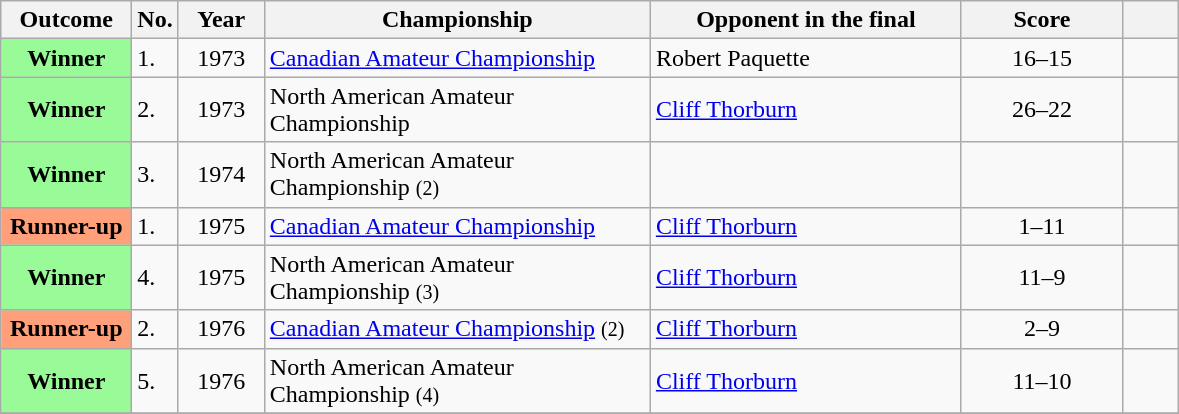<table class="sortable wikitable plainrowheaders">
<tr>
<th scope="col" width="80">Outcome</th>
<th scope="col" width="5">No.</th>
<th scope="col" width="50">Year</th>
<th scope="col" width="250">Championship</th>
<th scope="col" width="200">Opponent in the final</th>
<th scope="col" align="center" width="100">Score</th>
<th scope="col" class="unsortable" width="30"></th>
</tr>
<tr>
<th scope="row" style="background:#98FB98">Winner</th>
<td>1.</td>
<td align="center">1973</td>
<td><a href='#'>Canadian Amateur Championship</a></td>
<td> Robert Paquette</td>
<td align="center">16–15</td>
<td align="center"></td>
</tr>
<tr>
<th scope="row" style="background:#98FB98">Winner</th>
<td>2.</td>
<td align="center">1973</td>
<td>North American Amateur Championship</td>
<td> <a href='#'>Cliff Thorburn</a></td>
<td align="center">26–22</td>
<td align="center"></td>
</tr>
<tr>
<th scope="row" style="background:#98FB98">Winner</th>
<td>3.</td>
<td align="center">1974</td>
<td>North American Amateur Championship <small>(2)</small></td>
<td></td>
<td align="center"></td>
<td align="center"></td>
</tr>
<tr>
<th scope="row" style="background:#ffa07a;">Runner-up</th>
<td>1.</td>
<td align="center">1975</td>
<td><a href='#'>Canadian Amateur Championship</a></td>
<td> <a href='#'>Cliff Thorburn</a></td>
<td align="center">1–11</td>
<td align="center"></td>
</tr>
<tr>
<th scope="row" style="background:#98FB98">Winner</th>
<td>4.</td>
<td align="center">1975</td>
<td>North American Amateur Championship <small>(3)</small></td>
<td> <a href='#'>Cliff Thorburn</a></td>
<td align="center">11–9</td>
<td align="center"></td>
</tr>
<tr>
<th scope="row" style="background:#ffa07a;">Runner-up</th>
<td>2.</td>
<td align="center">1976</td>
<td><a href='#'>Canadian Amateur Championship</a> <small>(2)</small></td>
<td> <a href='#'>Cliff Thorburn</a></td>
<td align="center">2–9</td>
<td align="center"></td>
</tr>
<tr>
<th scope="row" style="background:#98FB98">Winner</th>
<td>5.</td>
<td align="center">1976</td>
<td>North American Amateur Championship <small>(4)</small></td>
<td> <a href='#'>Cliff Thorburn</a></td>
<td align="center">11–10</td>
<td align="center"></td>
</tr>
<tr>
</tr>
</table>
